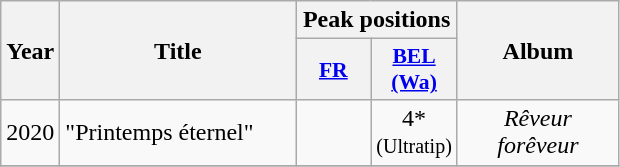<table class="wikitable">
<tr>
<th rowspan="2" style="text-align:center; width:10px;">Year</th>
<th rowspan="2" style="text-align:center; width:150px;">Title</th>
<th colspan="2" style="text-align:center; width:20px;">Peak positions</th>
<th rowspan="2" style="text-align:center; width:100px;">Album</th>
</tr>
<tr>
<th scope="col" style="width:3em;font-size:90%;"><a href='#'>FR</a><br></th>
<th scope="col" style="width:3em;font-size:90%;"><a href='#'>BEL <br>(Wa)</a><br></th>
</tr>
<tr>
<td>2020</td>
<td>"Printemps éternel"</td>
<td style="text-align:center;"></td>
<td style="text-align:center;">4*<br><small>(Ultratip)</small></td>
<td style="text-align:center;"><em>Rêveur forêveur</em></td>
</tr>
<tr>
</tr>
</table>
